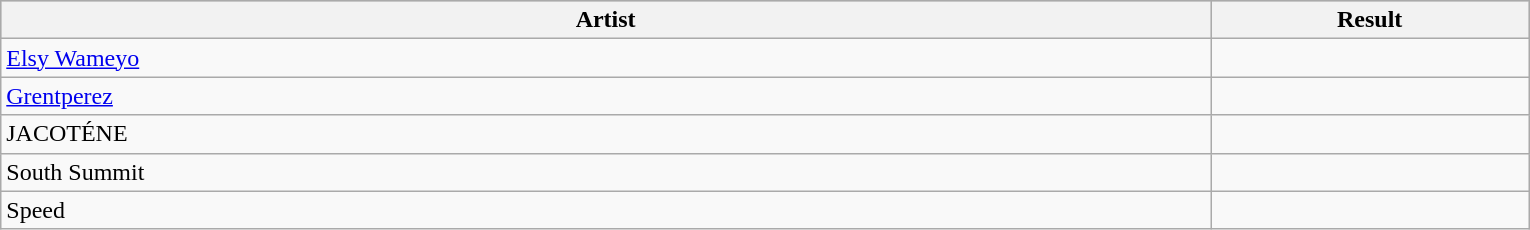<table class="sortable wikitable">
<tr bgcolor="#bebebe">
<th width="19%">Artist</th>
<th width="5%">Result</th>
</tr>
<tr>
<td><a href='#'>Elsy Wameyo</a></td>
<td></td>
</tr>
<tr>
<td><a href='#'>Grentperez</a></td>
<td></td>
</tr>
<tr>
<td>JACOTÉNE</td>
<td></td>
</tr>
<tr>
<td>South Summit</td>
<td></td>
</tr>
<tr>
<td>Speed</td>
<td></td>
</tr>
</table>
